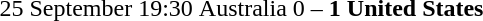<table>
<tr>
<td>25 September</td>
<td>19:30</td>
<td>Australia</td>
<td>0</td>
<td>–</td>
<td><strong>1</strong></td>
<td><strong>United States</strong></td>
<td></td>
</tr>
</table>
